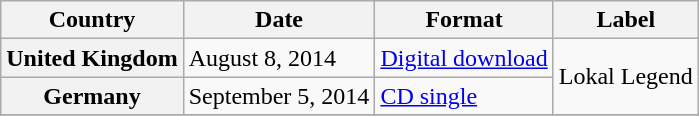<table class="wikitable plainrowheaders">
<tr>
<th scope="col">Country</th>
<th scope="col">Date</th>
<th scope="col">Format</th>
<th scope="col">Label</th>
</tr>
<tr>
<th scope="row">United Kingdom</th>
<td>August 8, 2014</td>
<td><a href='#'>Digital download</a></td>
<td rowspan="2">Lokal Legend</td>
</tr>
<tr>
<th scope="row">Germany</th>
<td>September 5, 2014</td>
<td><a href='#'>CD single</a></td>
</tr>
<tr>
</tr>
</table>
